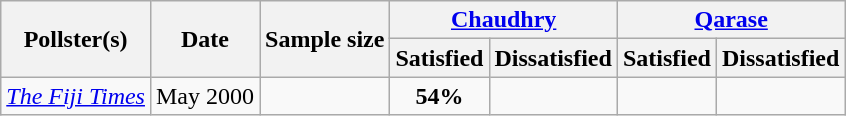<table class=wikitable style=text-align:center>
<tr>
<th rowspan="2">Pollster(s)</th>
<th rowspan="2">Date</th>
<th rowspan="2">Sample size</th>
<th colspan="2"><a href='#'>Chaudhry</a></th>
<th colspan="2"><a href='#'>Qarase</a></th>
</tr>
<tr>
<th>Satisfied</th>
<th>Dissatisfied</th>
<th>Satisfied</th>
<th>Dissatisfied</th>
</tr>
<tr>
<td><em><a href='#'>The Fiji Times</a></em></td>
<td>May 2000</td>
<td></td>
<td><strong>54%</strong></td>
<td></td>
<td></td>
<td></td>
</tr>
</table>
